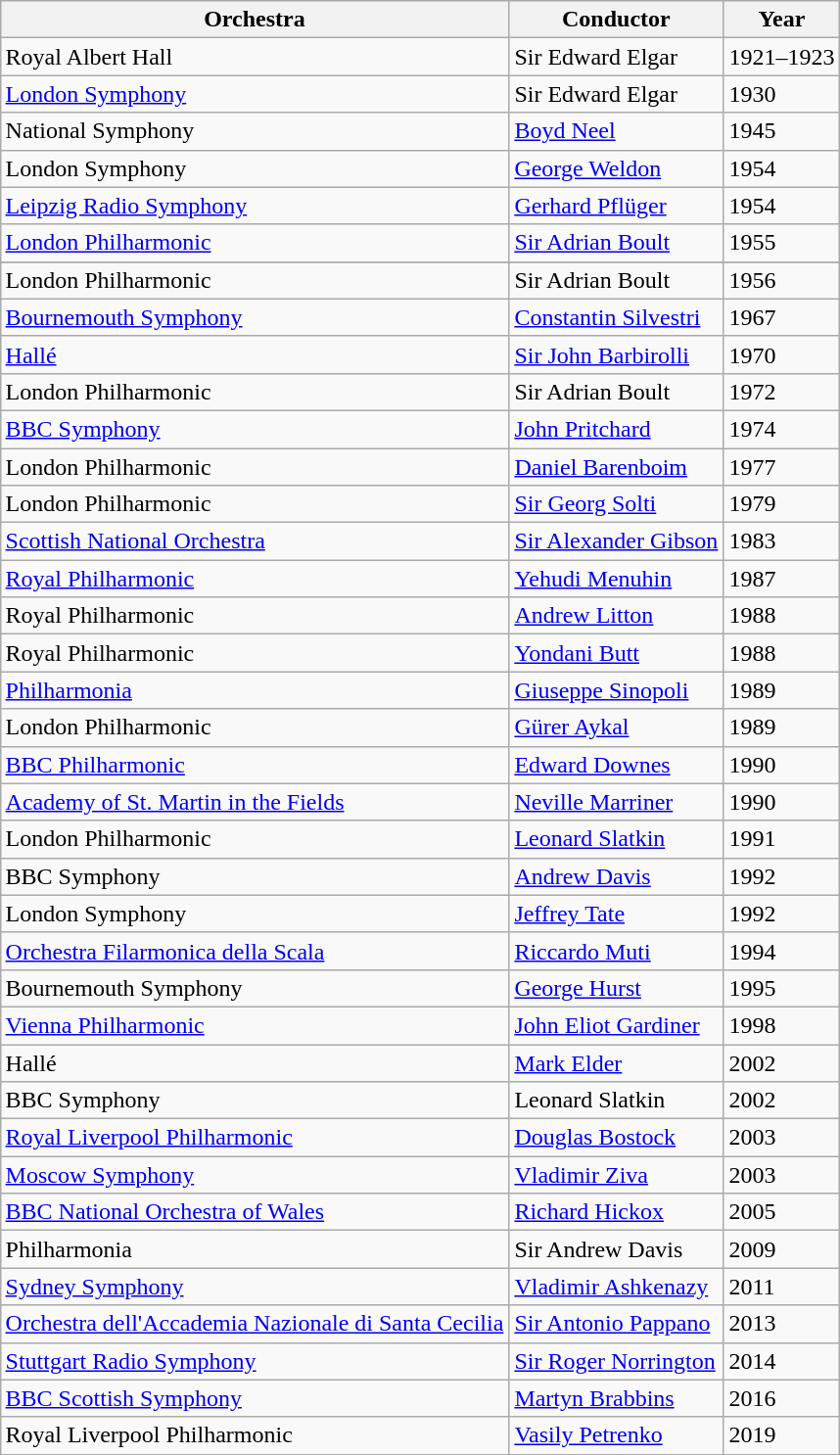<table class="wikitable plainrowheaders" style="text-align: left; margin:1em auto;">
<tr>
<th scope="col">Orchestra</th>
<th scope="col">Conductor</th>
<th scope="col">Year</th>
</tr>
<tr>
<td>Royal Albert Hall</td>
<td>Sir Edward Elgar</td>
<td>1921–1923</td>
</tr>
<tr>
<td><a href='#'>London Symphony</a></td>
<td>Sir Edward Elgar</td>
<td>1930</td>
</tr>
<tr>
<td>National Symphony</td>
<td><a href='#'>Boyd Neel</a></td>
<td>1945</td>
</tr>
<tr>
<td>London Symphony</td>
<td><a href='#'>George Weldon</a></td>
<td>1954</td>
</tr>
<tr>
<td><a href='#'>Leipzig Radio Symphony</a></td>
<td><a href='#'>Gerhard Pflüger</a></td>
<td>1954</td>
</tr>
<tr>
<td><a href='#'>London Philharmonic</a></td>
<td><a href='#'>Sir Adrian Boult</a></td>
<td>1955</td>
</tr>
<tr>
</tr>
<tr>
<td>London Philharmonic</td>
<td>Sir Adrian Boult</td>
<td>1956</td>
</tr>
<tr>
<td><a href='#'>Bournemouth Symphony</a></td>
<td><a href='#'>Constantin Silvestri</a></td>
<td>1967</td>
</tr>
<tr>
<td><a href='#'>Hallé</a></td>
<td><a href='#'>Sir John Barbirolli</a></td>
<td>1970</td>
</tr>
<tr>
<td>London Philharmonic</td>
<td>Sir Adrian Boult</td>
<td>1972</td>
</tr>
<tr>
<td><a href='#'>BBC Symphony</a></td>
<td><a href='#'>John Pritchard</a></td>
<td>1974</td>
</tr>
<tr>
<td>London Philharmonic</td>
<td><a href='#'>Daniel Barenboim</a></td>
<td>1977</td>
</tr>
<tr>
<td>London Philharmonic</td>
<td><a href='#'>Sir Georg Solti</a></td>
<td>1979</td>
</tr>
<tr>
<td><a href='#'>Scottish National Orchestra</a></td>
<td><a href='#'>Sir Alexander Gibson</a></td>
<td>1983</td>
</tr>
<tr>
<td><a href='#'>Royal Philharmonic</a></td>
<td><a href='#'>Yehudi Menuhin</a></td>
<td>1987</td>
</tr>
<tr>
<td>Royal Philharmonic</td>
<td><a href='#'>Andrew Litton</a></td>
<td>1988</td>
</tr>
<tr>
<td>Royal Philharmonic</td>
<td><a href='#'>Yondani Butt</a></td>
<td>1988</td>
</tr>
<tr>
<td><a href='#'>Philharmonia</a></td>
<td><a href='#'>Giuseppe Sinopoli</a></td>
<td>1989</td>
</tr>
<tr>
<td>London Philharmonic</td>
<td><a href='#'>Gürer Aykal</a></td>
<td>1989</td>
</tr>
<tr>
<td><a href='#'>BBC Philharmonic</a></td>
<td><a href='#'>Edward Downes</a></td>
<td>1990</td>
</tr>
<tr>
<td><a href='#'>Academy of St. Martin in the Fields</a></td>
<td><a href='#'>Neville Marriner</a></td>
<td>1990</td>
</tr>
<tr>
<td>London Philharmonic</td>
<td><a href='#'>Leonard Slatkin</a></td>
<td>1991</td>
</tr>
<tr>
<td>BBC Symphony</td>
<td><a href='#'>Andrew Davis</a></td>
<td>1992</td>
</tr>
<tr>
<td>London Symphony</td>
<td><a href='#'>Jeffrey Tate</a></td>
<td>1992</td>
</tr>
<tr>
<td><a href='#'>Orchestra Filarmonica della Scala</a></td>
<td><a href='#'>Riccardo Muti</a></td>
<td>1994</td>
</tr>
<tr>
<td>Bournemouth Symphony</td>
<td><a href='#'>George Hurst</a></td>
<td>1995</td>
</tr>
<tr>
<td><a href='#'>Vienna Philharmonic</a></td>
<td><a href='#'>John Eliot Gardiner</a></td>
<td>1998</td>
</tr>
<tr>
<td>Hallé</td>
<td><a href='#'>Mark Elder</a></td>
<td>2002</td>
</tr>
<tr>
<td>BBC Symphony</td>
<td>Leonard Slatkin</td>
<td>2002</td>
</tr>
<tr>
<td><a href='#'>Royal Liverpool Philharmonic</a></td>
<td><a href='#'>Douglas Bostock</a></td>
<td>2003</td>
</tr>
<tr>
<td><a href='#'>Moscow Symphony</a></td>
<td><a href='#'>Vladimir Ziva</a></td>
<td>2003</td>
</tr>
<tr>
<td><a href='#'>BBC National Orchestra of Wales</a></td>
<td><a href='#'>Richard Hickox</a></td>
<td>2005</td>
</tr>
<tr>
<td>Philharmonia</td>
<td>Sir Andrew Davis</td>
<td>2009</td>
</tr>
<tr>
<td><a href='#'>Sydney Symphony</a></td>
<td><a href='#'>Vladimir Ashkenazy</a></td>
<td>2011</td>
</tr>
<tr>
<td><a href='#'>Orchestra dell'Accademia Nazionale di Santa Cecilia</a></td>
<td><a href='#'>Sir Antonio Pappano</a></td>
<td>2013</td>
</tr>
<tr>
<td><a href='#'>Stuttgart Radio Symphony</a></td>
<td><a href='#'>Sir Roger Norrington</a></td>
<td>2014</td>
</tr>
<tr>
<td><a href='#'>BBC Scottish Symphony</a></td>
<td><a href='#'>Martyn Brabbins</a></td>
<td>2016</td>
</tr>
<tr>
<td>Royal Liverpool Philharmonic</td>
<td><a href='#'>Vasily Petrenko</a></td>
<td>2019</td>
</tr>
</table>
